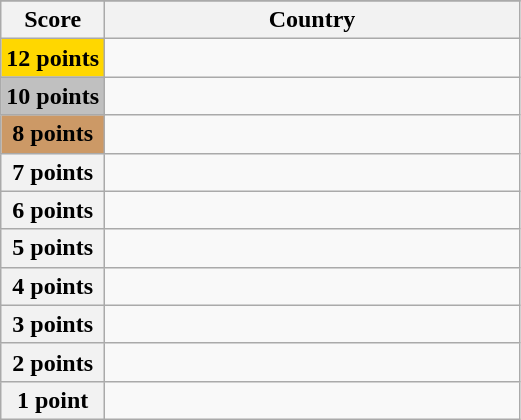<table class="wikitable">
<tr>
</tr>
<tr>
<th scope="col" width="20%">Score</th>
<th scope="col">Country</th>
</tr>
<tr>
<th scope="row" style="background:gold">12 points</th>
<td></td>
</tr>
<tr>
<th scope="row" style="background:silver">10 points</th>
<td></td>
</tr>
<tr>
<th scope="row" style="background:#CC9966">8 points</th>
<td></td>
</tr>
<tr>
<th scope="row">7 points</th>
<td></td>
</tr>
<tr>
<th scope="row">6 points</th>
<td></td>
</tr>
<tr>
<th scope="row">5 points</th>
<td></td>
</tr>
<tr>
<th scope="row">4 points</th>
<td></td>
</tr>
<tr>
<th scope="row">3 points</th>
<td></td>
</tr>
<tr>
<th scope="row">2 points</th>
<td></td>
</tr>
<tr>
<th scope="row">1 point</th>
<td></td>
</tr>
</table>
